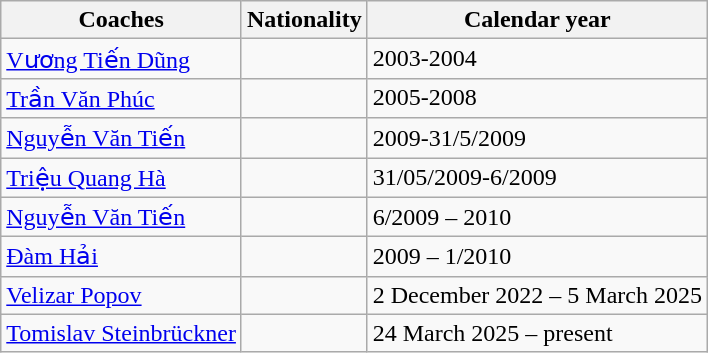<table class="wikitable" style="text-align: center">
<tr>
<th rowspan="1">Coaches</th>
<th rowspan="1">Nationality</th>
<th rowspan="1">Calendar year</th>
</tr>
<tr>
<td align=left><a href='#'>Vương Tiến Dũng</a></td>
<td></td>
<td align=left>2003-2004</td>
</tr>
<tr>
<td align=left><a href='#'>Trần Văn Phúc</a></td>
<td></td>
<td align=left>2005-2008</td>
</tr>
<tr>
<td align=left><a href='#'>Nguyễn Văn Tiến</a></td>
<td></td>
<td align=left>2009-31/5/2009</td>
</tr>
<tr>
<td align=left><a href='#'>Triệu Quang Hà</a></td>
<td></td>
<td align=left>31/05/2009-6/2009</td>
</tr>
<tr>
<td align=left><a href='#'>Nguyễn Văn Tiến</a></td>
<td></td>
<td align=left>6/2009 – 2010</td>
</tr>
<tr>
<td align=left><a href='#'>Đàm Hải</a></td>
<td></td>
<td align=left>2009 – 1/2010</td>
</tr>
<tr>
<td align=left><a href='#'>Velizar Popov</a></td>
<td></td>
<td align=left>2 December 2022 – 5 March 2025</td>
</tr>
<tr>
<td align=left><a href='#'>Tomislav Steinbrückner</a></td>
<td></td>
<td align=left>24 March 2025 – present</td>
</tr>
</table>
